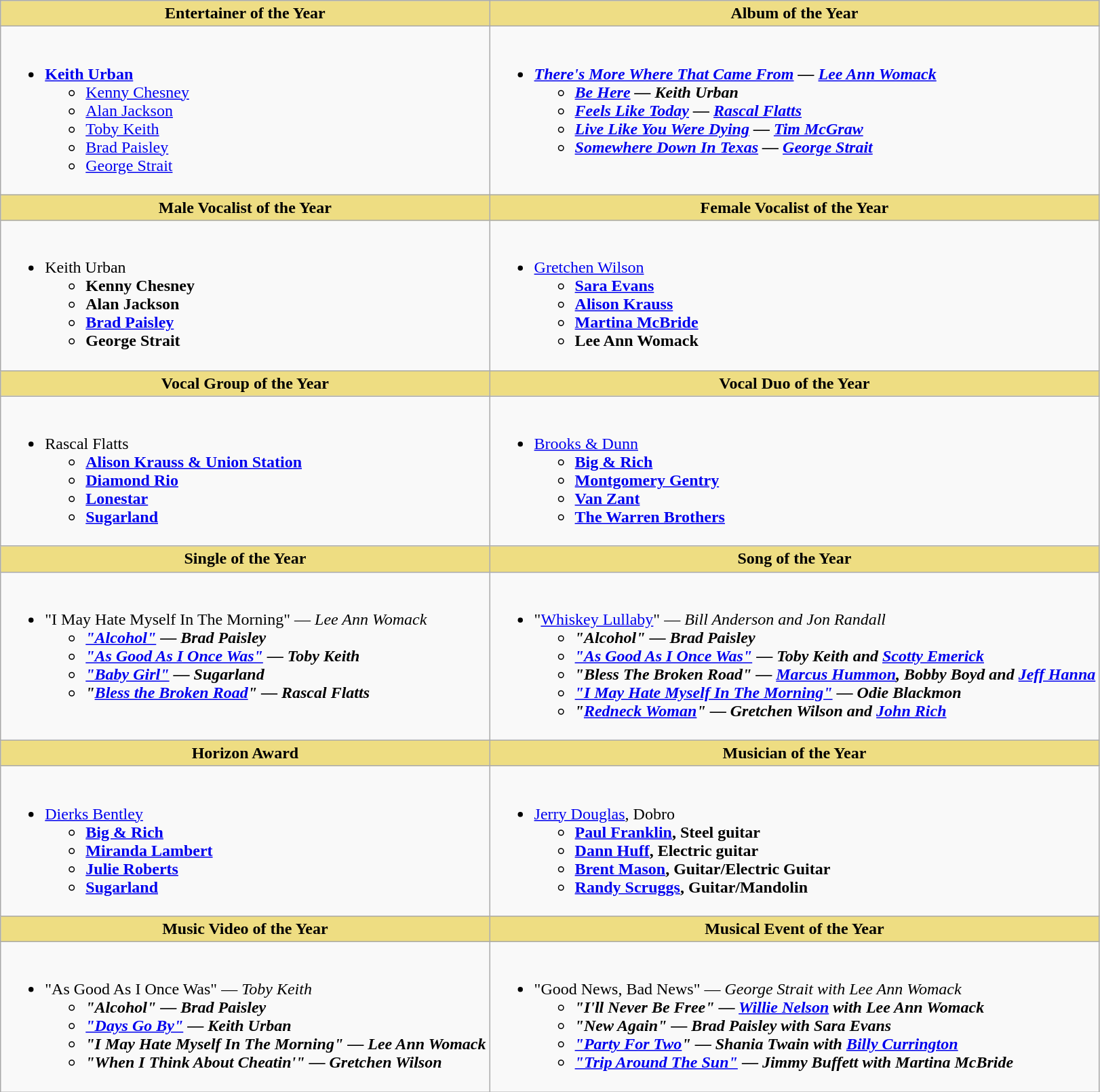<table class="wikitable">
<tr>
<th style="background:#EEDD85; width=50%">Entertainer of the Year</th>
<th style="background:#EEDD85; width=50%">Album of the Year</th>
</tr>
<tr>
<td valign="top"><br><ul><li><strong><a href='#'>Keith Urban</a></strong><ul><li><a href='#'>Kenny Chesney</a></li><li><a href='#'>Alan Jackson</a></li><li><a href='#'>Toby Keith</a></li><li><a href='#'>Brad Paisley</a></li><li><a href='#'>George Strait</a></li></ul></li></ul></td>
<td valign="top"><br><ul><li><strong><em><a href='#'>There's More Where That Came From</a><em> — <a href='#'>Lee Ann Womack</a><strong><ul><li></em><a href='#'>Be Here</a><em> — Keith Urban</li><li></em><a href='#'>Feels Like Today</a><em> — <a href='#'>Rascal Flatts</a></li><li></em><a href='#'>Live Like You Were Dying</a><em> — <a href='#'>Tim McGraw</a></li><li><a href='#'></em>Somewhere Down In Texas<em></a> — <a href='#'>George Strait</a></li></ul></li></ul></td>
</tr>
<tr>
<th style="background:#EEDD82; width=50%">Male Vocalist of the Year</th>
<th style="background:#EEDD82; width=50%">Female Vocalist of the Year</th>
</tr>
<tr>
<td valign="top"><br><ul><li></strong>Keith Urban<strong><ul><li>Kenny Chesney</li><li>Alan Jackson</li><li><a href='#'>Brad Paisley</a></li><li>George Strait</li></ul></li></ul></td>
<td valign="top"><br><ul><li></strong><a href='#'>Gretchen Wilson</a><strong><ul><li><a href='#'>Sara Evans</a></li><li><a href='#'>Alison Krauss</a></li><li><a href='#'>Martina McBride</a></li><li>Lee Ann Womack</li></ul></li></ul></td>
</tr>
<tr>
<th style="background:#EEDD82; width=50%">Vocal Group of the Year</th>
<th style="background:#EEDD82; width=50%">Vocal Duo of the Year</th>
</tr>
<tr>
<td valign="top"><br><ul><li></strong>Rascal Flatts<strong><ul><li><a href='#'>Alison Krauss & Union Station</a></li><li><a href='#'>Diamond Rio</a></li><li><a href='#'>Lonestar</a></li><li><a href='#'>Sugarland</a></li></ul></li></ul></td>
<td valign="top"><br><ul><li></strong><a href='#'>Brooks & Dunn</a><strong><ul><li><a href='#'>Big & Rich</a></li><li><a href='#'>Montgomery Gentry</a></li><li><a href='#'>Van Zant</a></li><li><a href='#'>The Warren Brothers</a></li></ul></li></ul></td>
</tr>
<tr>
<th style="background:#EEDD82; width=50%">Single of the Year</th>
<th style="background:#EEDD82; width=50%">Song of the Year</th>
</tr>
<tr>
<td valign="top"><br><ul><li></strong>"I May Hate Myself In The Morning" </em>—<em> Lee Ann Womack<strong><ul><li><a href='#'>"Alcohol"</a> </em>—<em> Brad Paisley</li><li><a href='#'>"As Good As I Once Was"</a> </em>—<em> Toby Keith</li><li><a href='#'>"Baby Girl"</a> </em>—<em> Sugarland</li><li>"<a href='#'>Bless the Broken Road</a>" </em>—<em> Rascal Flatts</li></ul></li></ul></td>
<td valign="top"><br><ul><li></strong>"<a href='#'>Whiskey Lullaby</a>" </em>—<em> Bill Anderson and Jon Randall<strong><ul><li>"Alcohol" </em>—<em> Brad Paisley</li><li><a href='#'>"As Good As I Once Was"</a> </em>—<em> Toby Keith and <a href='#'>Scotty Emerick</a></li><li>"Bless The Broken Road" </em>—<em> <a href='#'>Marcus Hummon</a>, Bobby Boyd and <a href='#'>Jeff Hanna</a></li><li><a href='#'>"I May Hate Myself In The Morning"</a> </em>—<em> Odie Blackmon</li><li>"<a href='#'>Redneck Woman</a>" </em>—<em> Gretchen Wilson and <a href='#'>John Rich</a></li></ul></li></ul></td>
</tr>
<tr>
<th style="background:#EEDD82; width=50%">Horizon Award</th>
<th style="background:#EEDD82; width=50%">Musician of the Year</th>
</tr>
<tr>
<td valign="top"><br><ul><li></strong><a href='#'>Dierks Bentley</a><strong><ul><li><a href='#'>Big & Rich</a></li><li><a href='#'>Miranda Lambert</a></li><li><a href='#'>Julie Roberts</a></li><li><a href='#'>Sugarland</a></li></ul></li></ul></td>
<td valign="top"><br><ul><li></strong><a href='#'>Jerry Douglas</a>, Dobro<strong><ul><li><a href='#'>Paul Franklin</a>, Steel guitar</li><li><a href='#'>Dann Huff</a>, Electric guitar</li><li><a href='#'>Brent Mason</a>, Guitar/Electric Guitar</li><li><a href='#'>Randy Scruggs</a>, Guitar/Mandolin</li></ul></li></ul></td>
</tr>
<tr>
<th style="background:#EEDD82; width=50%">Music Video of the Year</th>
<th style="background:#EEDD82; width=50%">Musical Event of the Year</th>
</tr>
<tr>
<td valign="top"><br><ul><li></strong>"As Good As I Once Was" </em>—<em> Toby Keith<strong><ul><li>"Alcohol" </em>—<em> Brad Paisley</li><li><a href='#'>"Days Go By"</a> </em>—<em> Keith Urban</li><li>"I May Hate Myself In The Morning" </em>—<em> Lee Ann Womack</li><li>"When I Think About Cheatin'" </em>—<em> Gretchen Wilson</li></ul></li></ul></td>
<td valign="top"><br><ul><li></strong>"Good News, Bad News" </em>—<em> George Strait with Lee Ann Womack<strong><ul><li>"I'll Never Be Free" </em>—<em> <a href='#'>Willie Nelson</a> with Lee Ann Womack</li><li>"New Again" </em>—<em> Brad Paisley with Sara Evans</li><li><a href='#'>"Party For Two</a>" </em>—<em> Shania Twain with <a href='#'>Billy Currington</a></li><li><a href='#'>"Trip Around The Sun"</a> </em>—<em> Jimmy Buffett with Martina McBride</li></ul></li></ul></td>
</tr>
</table>
